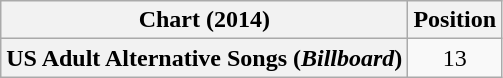<table class="wikitable plainrowheaders" style="text-align:center">
<tr>
<th>Chart (2014)</th>
<th>Position</th>
</tr>
<tr>
<th scope="row">US Adult Alternative Songs (<em>Billboard</em>)</th>
<td>13</td>
</tr>
</table>
